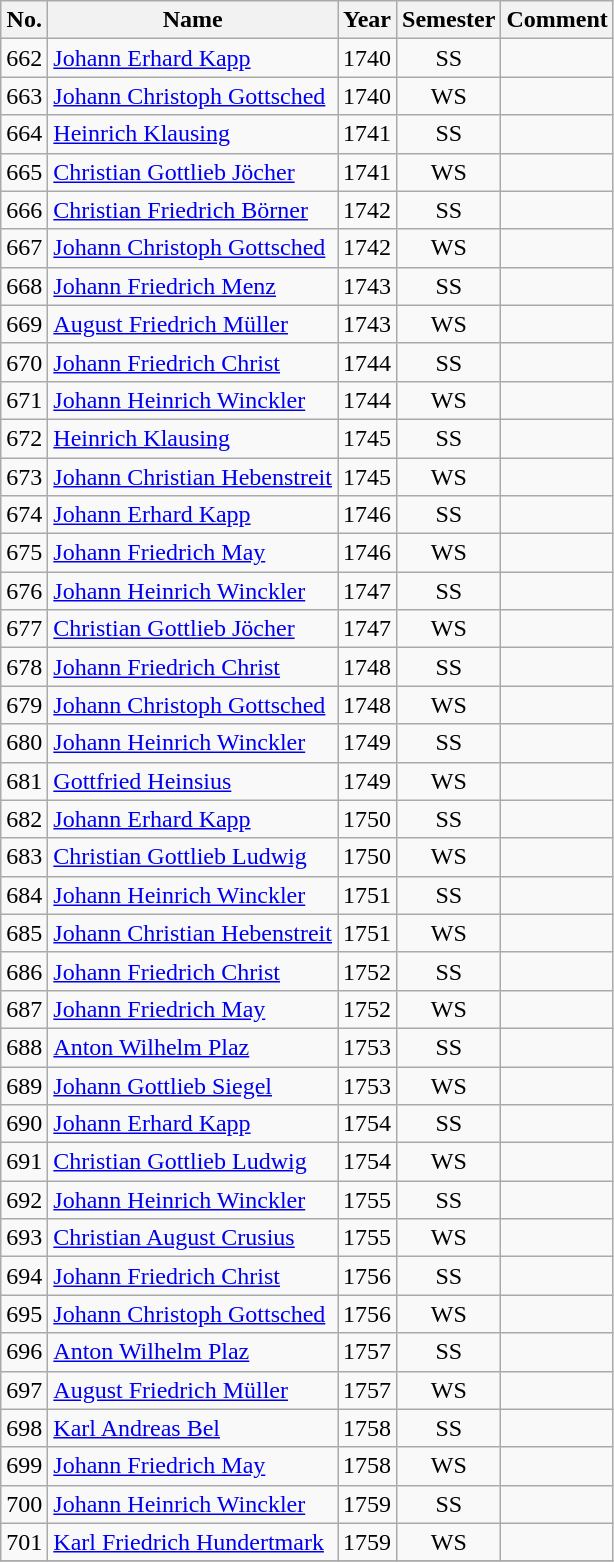<table class="wikitable">
<tr>
<th bgcolor="silver">No.</th>
<th bgcolor="silver">Name</th>
<th bgcolor="silver">Year</th>
<th bgcolor="silver">Semester</th>
<th bgcolor="silver">Comment</th>
</tr>
<tr>
<td>662</td>
<td><a href='#'>Johann Erhard Kapp</a></td>
<td>1740</td>
<td align="center">SS</td>
<td></td>
</tr>
<tr>
<td>663</td>
<td><a href='#'>Johann Christoph Gottsched</a></td>
<td>1740</td>
<td align="center">WS</td>
<td></td>
</tr>
<tr>
<td>664</td>
<td><a href='#'>Heinrich Klausing</a></td>
<td>1741</td>
<td align="center">SS</td>
<td></td>
</tr>
<tr>
<td>665</td>
<td><a href='#'>Christian Gottlieb Jöcher</a></td>
<td>1741</td>
<td align="center">WS</td>
<td></td>
</tr>
<tr>
<td>666</td>
<td><a href='#'>Christian Friedrich Börner</a></td>
<td>1742</td>
<td align="center">SS</td>
<td></td>
</tr>
<tr>
<td>667</td>
<td><a href='#'>Johann Christoph Gottsched</a></td>
<td>1742</td>
<td align="center">WS</td>
<td></td>
</tr>
<tr>
<td>668</td>
<td><a href='#'>Johann Friedrich Menz</a></td>
<td>1743</td>
<td align="center">SS</td>
<td></td>
</tr>
<tr>
<td>669</td>
<td><a href='#'>August Friedrich Müller</a></td>
<td>1743</td>
<td align="center">WS</td>
<td></td>
</tr>
<tr>
<td>670</td>
<td><a href='#'>Johann Friedrich Christ</a></td>
<td>1744</td>
<td align="center">SS</td>
<td></td>
</tr>
<tr>
<td>671</td>
<td><a href='#'>Johann Heinrich Winckler</a></td>
<td>1744</td>
<td align="center">WS</td>
<td></td>
</tr>
<tr>
<td>672</td>
<td><a href='#'>Heinrich Klausing</a></td>
<td>1745</td>
<td align="center">SS</td>
<td></td>
</tr>
<tr>
<td>673</td>
<td><a href='#'>Johann Christian Hebenstreit</a></td>
<td>1745</td>
<td align="center">WS</td>
<td></td>
</tr>
<tr>
<td>674</td>
<td><a href='#'>Johann Erhard Kapp</a></td>
<td>1746</td>
<td align="center">SS</td>
<td></td>
</tr>
<tr>
<td>675</td>
<td><a href='#'>Johann Friedrich May</a></td>
<td>1746</td>
<td align="center">WS</td>
<td></td>
</tr>
<tr>
<td>676</td>
<td><a href='#'>Johann Heinrich Winckler</a></td>
<td>1747</td>
<td align="center">SS</td>
<td></td>
</tr>
<tr>
<td>677</td>
<td><a href='#'>Christian Gottlieb Jöcher</a></td>
<td>1747</td>
<td align="center">WS</td>
<td></td>
</tr>
<tr>
<td>678</td>
<td><a href='#'>Johann Friedrich Christ</a></td>
<td>1748</td>
<td align="center">SS</td>
<td></td>
</tr>
<tr>
<td>679</td>
<td><a href='#'>Johann Christoph Gottsched</a></td>
<td>1748</td>
<td align="center">WS</td>
<td></td>
</tr>
<tr>
<td>680</td>
<td><a href='#'>Johann Heinrich Winckler</a></td>
<td>1749</td>
<td align="center">SS</td>
<td></td>
</tr>
<tr>
<td>681</td>
<td><a href='#'>Gottfried Heinsius</a></td>
<td>1749</td>
<td align="center">WS</td>
<td></td>
</tr>
<tr>
<td>682</td>
<td><a href='#'>Johann Erhard Kapp</a></td>
<td>1750</td>
<td align="center">SS</td>
<td></td>
</tr>
<tr>
<td>683</td>
<td><a href='#'>Christian Gottlieb Ludwig</a></td>
<td>1750</td>
<td align="center">WS</td>
<td></td>
</tr>
<tr>
<td>684</td>
<td><a href='#'>Johann Heinrich Winckler</a></td>
<td>1751</td>
<td align="center">SS</td>
<td></td>
</tr>
<tr>
<td>685</td>
<td><a href='#'>Johann Christian Hebenstreit</a></td>
<td>1751</td>
<td align="center">WS</td>
<td></td>
</tr>
<tr>
<td>686</td>
<td><a href='#'>Johann Friedrich Christ</a></td>
<td>1752</td>
<td align="center">SS</td>
<td></td>
</tr>
<tr>
<td>687</td>
<td><a href='#'>Johann Friedrich May</a></td>
<td>1752</td>
<td align="center">WS</td>
<td></td>
</tr>
<tr>
<td>688</td>
<td><a href='#'>Anton Wilhelm Plaz</a></td>
<td>1753</td>
<td align="center">SS</td>
<td></td>
</tr>
<tr>
<td>689</td>
<td><a href='#'>Johann Gottlieb Siegel</a></td>
<td>1753</td>
<td align="center">WS</td>
<td></td>
</tr>
<tr>
<td>690</td>
<td><a href='#'>Johann Erhard Kapp</a></td>
<td>1754</td>
<td align="center">SS</td>
<td></td>
</tr>
<tr>
<td>691</td>
<td><a href='#'>Christian Gottlieb Ludwig</a></td>
<td>1754</td>
<td align="center">WS</td>
<td></td>
</tr>
<tr>
<td>692</td>
<td><a href='#'>Johann Heinrich Winckler</a></td>
<td>1755</td>
<td align="center">SS</td>
<td></td>
</tr>
<tr>
<td>693</td>
<td><a href='#'>Christian August Crusius</a></td>
<td>1755</td>
<td align="center">WS</td>
<td></td>
</tr>
<tr>
<td>694</td>
<td><a href='#'>Johann Friedrich Christ</a></td>
<td>1756</td>
<td align="center">SS</td>
<td></td>
</tr>
<tr>
<td>695</td>
<td><a href='#'>Johann Christoph Gottsched</a></td>
<td>1756</td>
<td align="center">WS</td>
<td></td>
</tr>
<tr>
<td>696</td>
<td><a href='#'>Anton Wilhelm Plaz</a></td>
<td>1757</td>
<td align="center">SS</td>
<td></td>
</tr>
<tr>
<td>697</td>
<td><a href='#'>August Friedrich Müller</a></td>
<td>1757</td>
<td align="center">WS</td>
<td></td>
</tr>
<tr>
<td>698</td>
<td><a href='#'>Karl Andreas Bel</a></td>
<td>1758</td>
<td align="center">SS</td>
<td></td>
</tr>
<tr>
<td>699</td>
<td><a href='#'>Johann Friedrich May</a></td>
<td>1758</td>
<td align="center">WS</td>
<td></td>
</tr>
<tr>
<td>700</td>
<td><a href='#'>Johann Heinrich Winckler</a></td>
<td>1759</td>
<td align="center">SS</td>
<td></td>
</tr>
<tr>
<td>701</td>
<td><a href='#'>Karl Friedrich Hundertmark</a></td>
<td>1759</td>
<td align="center">WS</td>
<td></td>
</tr>
<tr>
</tr>
</table>
